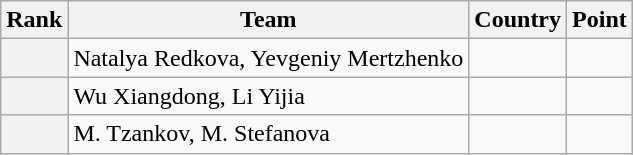<table class="wikitable sortable">
<tr>
<th>Rank</th>
<th>Team</th>
<th>Country</th>
<th>Point</th>
</tr>
<tr>
<th></th>
<td>Natalya Redkova, Yevgeniy Mertzhenko</td>
<td></td>
<td></td>
</tr>
<tr>
<th></th>
<td>Wu Xiangdong, Li Yijia</td>
<td></td>
<td></td>
</tr>
<tr>
<th></th>
<td>M. Tzankov, M. Stefanova</td>
<td></td>
<td></td>
</tr>
</table>
